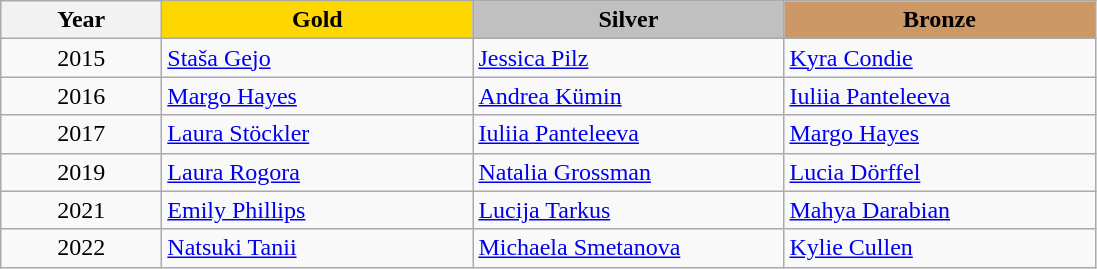<table class="wikitable">
<tr>
<th width="100">Year</th>
<th width="200" style="background:gold;">Gold</th>
<th width="200" style="background:silver;">Silver</th>
<th width="200" style="background:#CC9966;">Bronze</th>
</tr>
<tr>
<td align="center">2015</td>
<td> <a href='#'>Staša Gejo</a></td>
<td> <a href='#'>Jessica Pilz</a></td>
<td> <a href='#'>Kyra Condie</a></td>
</tr>
<tr>
<td align="center">2016</td>
<td> <a href='#'>Margo Hayes</a></td>
<td> <a href='#'>Andrea Kümin</a></td>
<td> <a href='#'>Iuliia Panteleeva</a></td>
</tr>
<tr>
<td align="center">2017</td>
<td> <a href='#'>Laura Stöckler</a></td>
<td> <a href='#'>Iuliia Panteleeva</a></td>
<td> <a href='#'>Margo Hayes</a></td>
</tr>
<tr>
<td align="center">2019</td>
<td> <a href='#'>Laura Rogora</a></td>
<td> <a href='#'>Natalia Grossman</a></td>
<td> <a href='#'>Lucia Dörffel</a></td>
</tr>
<tr>
<td align="center">2021</td>
<td> <a href='#'>Emily Phillips</a></td>
<td> <a href='#'>Lucija Tarkus</a></td>
<td> <a href='#'>Mahya Darabian</a></td>
</tr>
<tr>
<td align="center">2022</td>
<td> <a href='#'>Natsuki Tanii</a></td>
<td> <a href='#'>Michaela Smetanova</a></td>
<td> <a href='#'>Kylie Cullen</a></td>
</tr>
</table>
